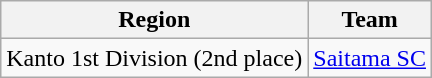<table class="wikitable" style="text-align:center;">
<tr>
<th>Region</th>
<th>Team</th>
</tr>
<tr>
<td>Kanto 1st Division (2nd place)</td>
<td><a href='#'>Saitama SC</a></td>
</tr>
</table>
